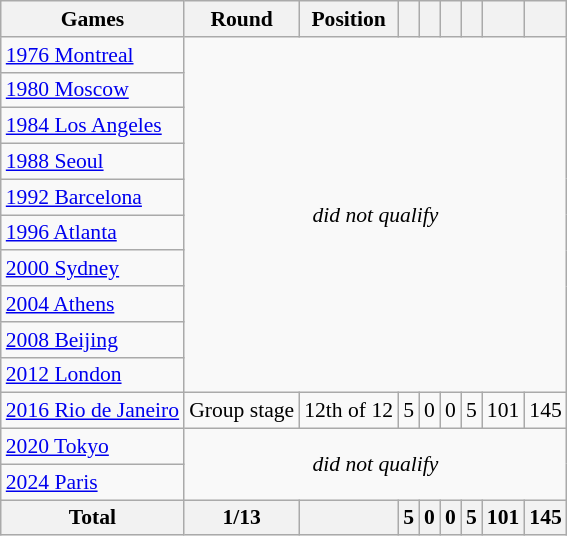<table class="wikitable" style="text-align:center; font-size:90%;">
<tr>
<th>Games</th>
<th>Round</th>
<th>Position</th>
<th></th>
<th></th>
<th></th>
<th></th>
<th></th>
<th></th>
</tr>
<tr>
<td align=left> <a href='#'>1976 Montreal</a></td>
<td rowspan=10 colspan=9><em>did not qualify</em></td>
</tr>
<tr>
<td align=left> <a href='#'>1980 Moscow</a></td>
</tr>
<tr>
<td align=left> <a href='#'>1984 Los Angeles</a></td>
</tr>
<tr>
<td align=left> <a href='#'>1988 Seoul</a></td>
</tr>
<tr>
<td align=left> <a href='#'>1992 Barcelona</a></td>
</tr>
<tr>
<td align=left> <a href='#'>1996 Atlanta</a></td>
</tr>
<tr>
<td align=left> <a href='#'>2000 Sydney</a></td>
</tr>
<tr>
<td align=left> <a href='#'>2004 Athens</a></td>
</tr>
<tr>
<td align=left> <a href='#'>2008 Beijing</a></td>
</tr>
<tr>
<td align=left> <a href='#'>2012 London</a></td>
</tr>
<tr>
<td align=left> <a href='#'>2016 Rio de Janeiro</a></td>
<td>Group stage</td>
<td>12th of 12</td>
<td>5</td>
<td>0</td>
<td>0</td>
<td>5</td>
<td>101</td>
<td>145</td>
</tr>
<tr>
<td align=left> <a href='#'>2020 Tokyo</a></td>
<td colspan=9 rowspan=2><em>did not qualify</em></td>
</tr>
<tr>
<td align=left> <a href='#'>2024 Paris</a></td>
</tr>
<tr>
<th>Total</th>
<th>1/13</th>
<th></th>
<th>5</th>
<th>0</th>
<th>0</th>
<th>5</th>
<th>101</th>
<th>145</th>
</tr>
</table>
